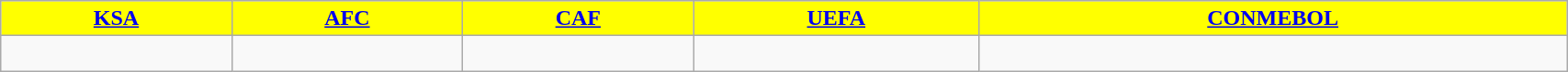<table class="wikitable sortable" style=text-align:center;width:90%>
<tr>
<th style="color:#000000; background:Yellow;"><a href='#'>KSA</a></th>
<th style="color:#000000; background:Yellow;"><a href='#'>AFC</a></th>
<th style="color:#000000; background:Yellow;"><a href='#'>CAF</a></th>
<th style="color:#000000; background:Yellow;"><a href='#'>UEFA</a></th>
<th style="color:#000000; background:Yellow;"><a href='#'>CONMEBOL</a></th>
</tr>
<tr style="vertical-align:top;">
<td><br></td>
<td><br></td>
<td><br></td>
<td><br></td>
<td><br></td>
</tr>
</table>
